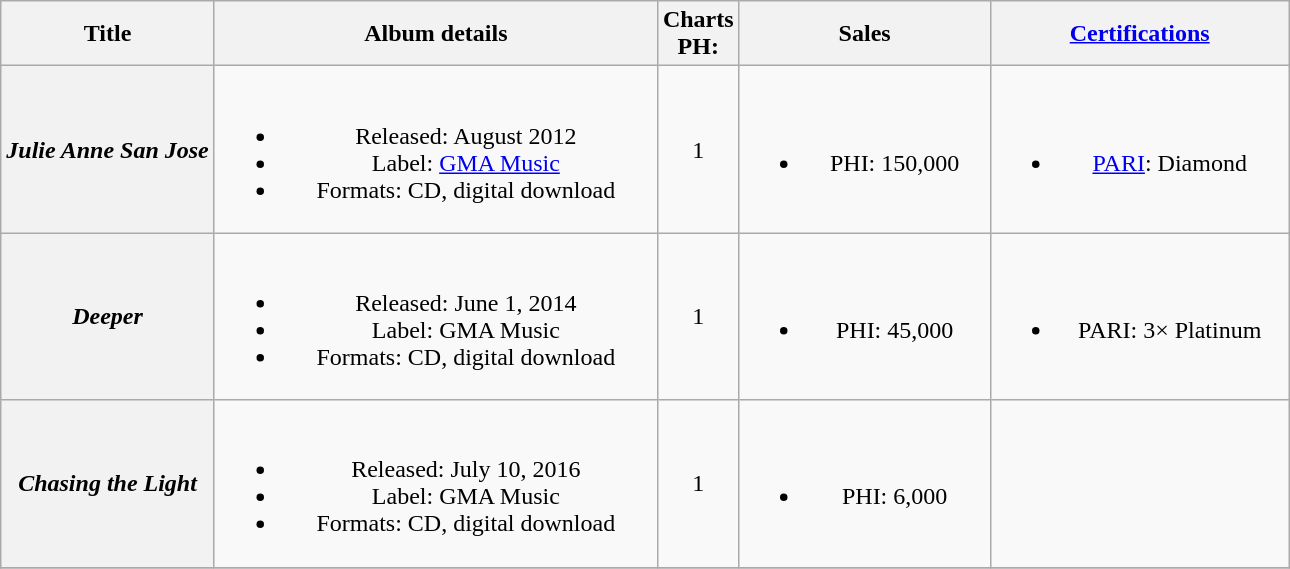<table class="wikitable plainrowheaders" style="text-align:center;" style="text-align:center;">
<tr>
<th>Title</th>
<th style="width:18em;">Album details</th>
<th>Charts<br>PH:</th>
<th style="width:10em;">Sales</th>
<th style="width:12em;"><a href='#'>Certifications</a></th>
</tr>
<tr>
<th scope="row"><em>Julie Anne San Jose</em></th>
<td><br><ul><li>Released: August 2012</li><li>Label: <a href='#'>GMA Music</a></li><li>Formats: CD, digital download</li></ul></td>
<td>1</td>
<td><br><ul><li>PHI: 150,000</li></ul></td>
<td><br><ul><li><a href='#'>PARI</a>: Diamond</li></ul></td>
</tr>
<tr>
<th scope="row"><em>Deeper</em></th>
<td><br><ul><li>Released: June 1, 2014</li><li>Label: GMA Music</li><li>Formats: CD, digital download</li></ul></td>
<td>1</td>
<td><br><ul><li>PHI: 45,000</li></ul></td>
<td><br><ul><li>PARI: 3× Platinum</li></ul></td>
</tr>
<tr>
<th scope="row"><em>Chasing the Light</em></th>
<td><br><ul><li>Released: July 10, 2016</li><li>Label: GMA Music</li><li>Formats: CD, digital download</li></ul></td>
<td>1</td>
<td><br><ul><li>PHI: 6,000</li></ul></td>
<td></td>
</tr>
<tr>
</tr>
</table>
